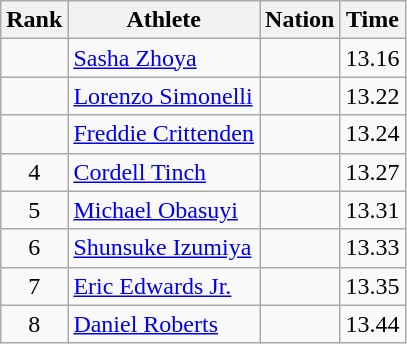<table class="wikitable">
<tr>
<th scope="col">Rank</th>
<th scope="col">Athlete</th>
<th scope="col">Nation</th>
<th scope="col">Time</th>
</tr>
<tr>
<td align=center></td>
<td><a href='#'>Sasha Zhoya</a></td>
<td></td>
<td>13.16</td>
</tr>
<tr>
<td align=center></td>
<td><a href='#'>Lorenzo Simonelli</a></td>
<td></td>
<td>13.22</td>
</tr>
<tr>
<td align=center></td>
<td><a href='#'>Freddie Crittenden</a></td>
<td></td>
<td>13.24</td>
</tr>
<tr>
<td align=center>4</td>
<td><a href='#'>Cordell Tinch</a></td>
<td></td>
<td>13.27</td>
</tr>
<tr>
<td align=center>5</td>
<td><a href='#'>Michael Obasuyi</a></td>
<td></td>
<td>13.31</td>
</tr>
<tr>
<td align=center>6</td>
<td><a href='#'>Shunsuke Izumiya</a></td>
<td></td>
<td>13.33</td>
</tr>
<tr>
<td align=center>7</td>
<td><a href='#'>Eric Edwards Jr.</a></td>
<td></td>
<td>13.35</td>
</tr>
<tr>
<td align=center>8</td>
<td><a href='#'>Daniel Roberts</a></td>
<td></td>
<td>13.44</td>
</tr>
</table>
